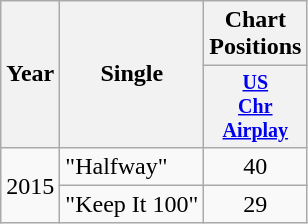<table class="wikitable" style="text-align:center;">
<tr>
<th rowspan="2">Year</th>
<th rowspan="2">Single</th>
<th colspan="1">Chart Positions</th>
</tr>
<tr style="font-size:smaller;">
<th width="45"><a href='#'>US<br>Chr Airplay</a></th>
</tr>
<tr>
<td rowspan="2">2015</td>
<td align="left">"Halfway"</td>
<td>40</td>
</tr>
<tr>
<td align="left">"Keep It 100"</td>
<td>29</td>
</tr>
</table>
